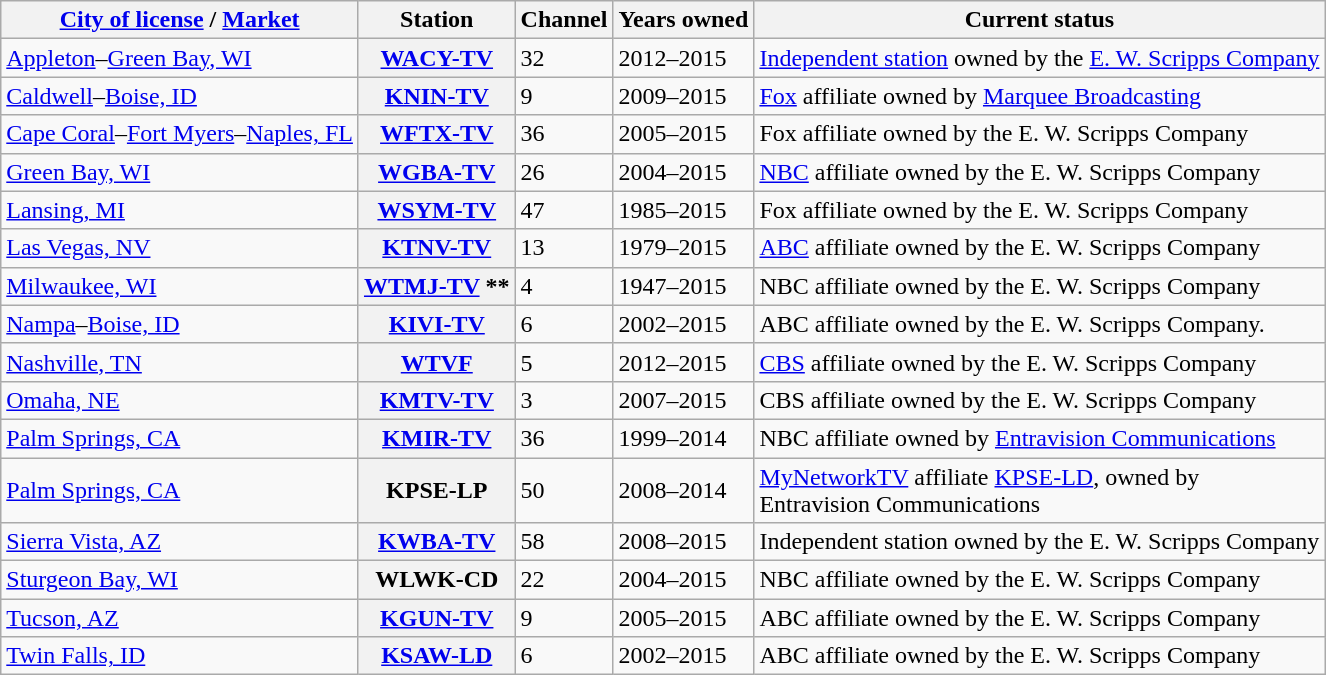<table class="wikitable">
<tr>
<th scope="col"><a href='#'>City of license</a> / <a href='#'>Market</a></th>
<th scope="col">Station</th>
<th scope="col">Channel</th>
<th scope="col">Years owned</th>
<th scope="col">Current status</th>
</tr>
<tr>
<td><a href='#'>Appleton</a>–<a href='#'>Green Bay, WI</a></td>
<th scope="row"><a href='#'>WACY-TV</a></th>
<td>32</td>
<td>2012–2015</td>
<td><a href='#'>Independent station</a> owned by the <a href='#'>E. W. Scripps Company</a></td>
</tr>
<tr>
<td><a href='#'>Caldwell</a>–<a href='#'>Boise, ID</a></td>
<th scope="row"><a href='#'>KNIN-TV</a></th>
<td>9</td>
<td>2009–2015</td>
<td><a href='#'>Fox</a> affiliate owned by <a href='#'>Marquee Broadcasting</a></td>
</tr>
<tr>
<td><a href='#'>Cape Coral</a>–<a href='#'>Fort Myers</a>–<a href='#'>Naples, FL</a></td>
<th scope="row"><a href='#'>WFTX-TV</a></th>
<td>36</td>
<td>2005–2015</td>
<td>Fox affiliate owned by the E. W. Scripps Company</td>
</tr>
<tr>
<td><a href='#'>Green Bay, WI</a></td>
<th scope="row"><a href='#'>WGBA-TV</a></th>
<td>26</td>
<td>2004–2015</td>
<td><a href='#'>NBC</a> affiliate owned by the E. W. Scripps Company</td>
</tr>
<tr>
<td><a href='#'>Lansing, MI</a></td>
<th scope="row"><a href='#'>WSYM-TV</a></th>
<td>47</td>
<td>1985–2015</td>
<td>Fox affiliate owned by the E. W. Scripps Company</td>
</tr>
<tr>
<td><a href='#'>Las Vegas, NV</a></td>
<th scope="row"><a href='#'>KTNV-TV</a></th>
<td>13</td>
<td>1979–2015</td>
<td><a href='#'>ABC</a> affiliate owned by the E. W. Scripps Company</td>
</tr>
<tr>
<td><a href='#'>Milwaukee, WI</a></td>
<th scope="row"><a href='#'>WTMJ-TV</a> **</th>
<td>4</td>
<td>1947–2015</td>
<td>NBC affiliate owned by the E. W. Scripps Company</td>
</tr>
<tr>
<td><a href='#'>Nampa</a>–<a href='#'>Boise, ID</a></td>
<th scope="row"><a href='#'>KIVI-TV</a></th>
<td>6</td>
<td>2002–2015</td>
<td>ABC affiliate owned by the E. W. Scripps Company.</td>
</tr>
<tr>
<td><a href='#'>Nashville, TN</a></td>
<th scope="row"><a href='#'>WTVF</a></th>
<td>5</td>
<td>2012–2015</td>
<td><a href='#'>CBS</a> affiliate owned by the E. W. Scripps Company</td>
</tr>
<tr>
<td><a href='#'>Omaha, NE</a></td>
<th scope="row"><a href='#'>KMTV-TV</a></th>
<td>3</td>
<td>2007–2015</td>
<td>CBS affiliate owned by the E. W. Scripps Company</td>
</tr>
<tr>
<td><a href='#'>Palm Springs, CA</a></td>
<th scope="row"><a href='#'>KMIR-TV</a></th>
<td>36</td>
<td>1999–2014</td>
<td>NBC affiliate owned by <a href='#'>Entravision Communications</a></td>
</tr>
<tr>
<td><a href='#'>Palm Springs, CA</a></td>
<th scope="row">KPSE-LP</th>
<td>50</td>
<td>2008–2014</td>
<td><a href='#'>MyNetworkTV</a> affiliate <a href='#'>KPSE-LD</a>, owned by<br>Entravision Communications</td>
</tr>
<tr>
<td><a href='#'>Sierra Vista, AZ</a></td>
<th scope="row"><a href='#'>KWBA-TV</a></th>
<td>58</td>
<td>2008–2015</td>
<td>Independent station owned by the E. W. Scripps Company</td>
</tr>
<tr>
<td><a href='#'>Sturgeon Bay, WI</a></td>
<th scope="row">WLWK-CD</th>
<td>22</td>
<td>2004–2015</td>
<td>NBC affiliate owned by the E. W. Scripps Company</td>
</tr>
<tr>
<td><a href='#'>Tucson, AZ</a></td>
<th scope="row"><a href='#'>KGUN-TV</a></th>
<td>9</td>
<td>2005–2015</td>
<td>ABC affiliate owned by the E. W. Scripps Company</td>
</tr>
<tr>
<td><a href='#'>Twin Falls, ID</a></td>
<th scope="row"><a href='#'>KSAW-LD</a></th>
<td>6</td>
<td>2002–2015</td>
<td>ABC affiliate owned by the E. W. Scripps Company</td>
</tr>
</table>
